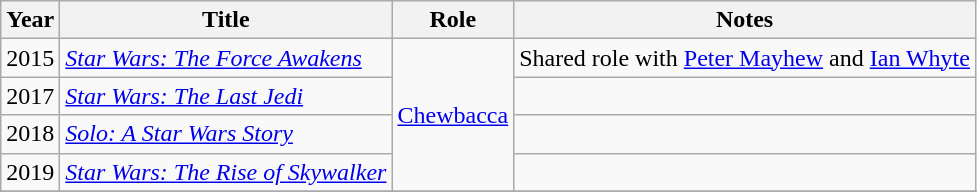<table class="wikitable sortable">
<tr>
<th>Year</th>
<th>Title</th>
<th>Role</th>
<th>Notes</th>
</tr>
<tr>
<td>2015</td>
<td><em><a href='#'>Star Wars: The Force Awakens</a></em></td>
<td rowspan="4"><a href='#'>Chewbacca</a></td>
<td>Shared role with <a href='#'>Peter Mayhew</a> and <a href='#'>Ian Whyte</a></td>
</tr>
<tr>
<td>2017</td>
<td><em><a href='#'>Star Wars: The Last Jedi</a></em></td>
<td></td>
</tr>
<tr>
<td>2018</td>
<td><em><a href='#'>Solo: A Star Wars Story</a></em></td>
<td></td>
</tr>
<tr>
<td>2019</td>
<td><em><a href='#'>Star Wars: The Rise of Skywalker</a></em></td>
<td></td>
</tr>
<tr>
</tr>
</table>
